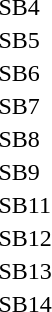<table>
<tr>
<td>SB4</td>
<td></td>
<td></td>
<td></td>
</tr>
<tr>
<td>SB5</td>
<td></td>
<td></td>
<td></td>
</tr>
<tr>
<td>SB6</td>
<td></td>
<td></td>
<td></td>
</tr>
<tr>
<td>SB7</td>
<td></td>
<td></td>
<td></td>
</tr>
<tr>
<td>SB8</td>
<td></td>
<td></td>
<td></td>
</tr>
<tr>
<td>SB9</td>
<td></td>
<td></td>
<td></td>
</tr>
<tr>
<td>SB11</td>
<td></td>
<td></td>
<td></td>
</tr>
<tr>
<td>SB12</td>
<td></td>
<td></td>
<td></td>
</tr>
<tr>
<td>SB13</td>
<td></td>
<td></td>
<td></td>
</tr>
<tr>
<td>SB14</td>
<td></td>
<td></td>
<td></td>
</tr>
</table>
